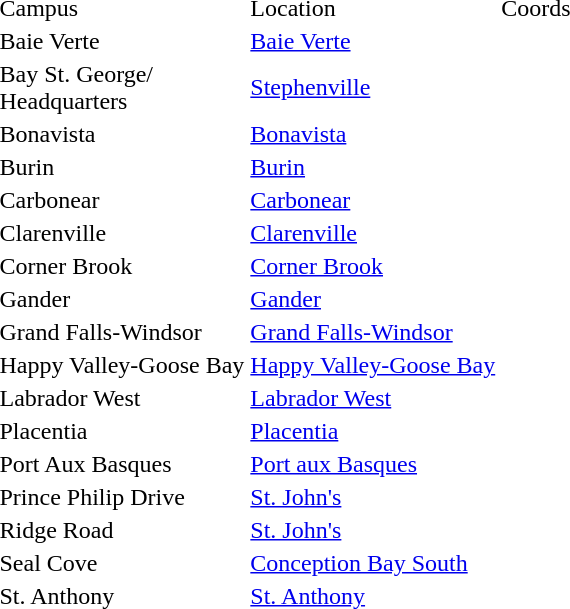<table>
<tr>
<td>Campus</td>
<td>Location</td>
<td>Coords</td>
</tr>
<tr>
<td>Baie Verte</td>
<td><a href='#'>Baie Verte</a></td>
<td><small></small></td>
</tr>
<tr>
<td>Bay St. George/  <br>Headquarters</td>
<td><a href='#'>Stephenville</a>  </td>
<td><small></small></td>
</tr>
<tr>
<td>Bonavista</td>
<td><a href='#'>Bonavista</a></td>
<td><small></small></td>
</tr>
<tr>
<td>Burin</td>
<td><a href='#'>Burin</a></td>
<td><small></small></td>
</tr>
<tr>
<td>Carbonear</td>
<td><a href='#'>Carbonear</a></td>
<td><small></small></td>
</tr>
<tr>
<td>Clarenville</td>
<td><a href='#'>Clarenville</a></td>
<td><small></small></td>
</tr>
<tr>
<td>Corner Brook</td>
<td><a href='#'>Corner Brook</a></td>
<td><small></small></td>
</tr>
<tr>
<td>Gander</td>
<td><a href='#'>Gander</a></td>
<td><small></small></td>
</tr>
<tr>
<td>Grand Falls-Windsor</td>
<td><a href='#'>Grand Falls-Windsor</a></td>
<td><small></small></td>
</tr>
<tr>
<td>Happy Valley-Goose Bay</td>
<td><a href='#'>Happy Valley-Goose Bay</a></td>
<td><small></small></td>
</tr>
<tr>
<td>Labrador West</td>
<td><a href='#'>Labrador West</a></td>
<td><small></small></td>
</tr>
<tr>
<td>Placentia</td>
<td><a href='#'>Placentia</a></td>
<td><small></small></td>
</tr>
<tr>
<td>Port Aux Basques</td>
<td><a href='#'>Port aux Basques</a></td>
<td><small></small></td>
</tr>
<tr>
<td>Prince Philip Drive</td>
<td><a href='#'>St. John's</a></td>
<td><small></small></td>
</tr>
<tr>
<td>Ridge Road</td>
<td><a href='#'>St. John's</a></td>
<td><small></small></td>
</tr>
<tr>
<td>Seal Cove</td>
<td><a href='#'>Conception Bay South</a></td>
<td><small></small></td>
</tr>
<tr>
<td>St. Anthony</td>
<td><a href='#'>St. Anthony</a></td>
<td><small></small></td>
</tr>
</table>
